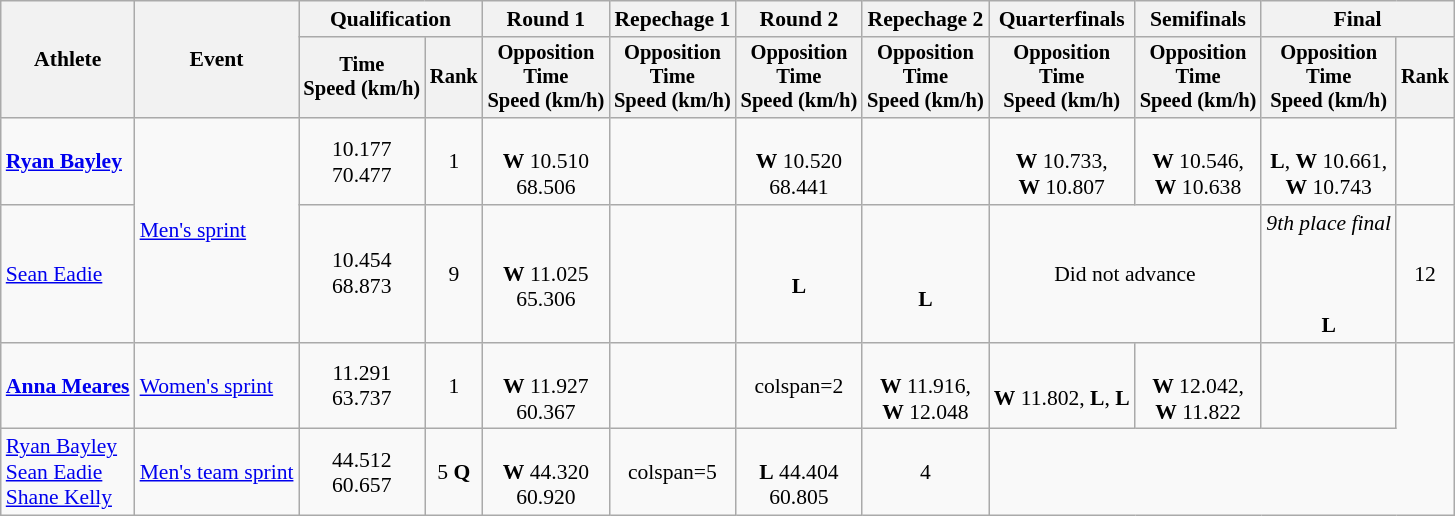<table class="wikitable" style="font-size:90%">
<tr>
<th rowspan="2">Athlete</th>
<th rowspan="2">Event</th>
<th colspan=2>Qualification</th>
<th>Round 1</th>
<th>Repechage 1</th>
<th>Round 2</th>
<th>Repechage 2</th>
<th>Quarterfinals</th>
<th>Semifinals</th>
<th colspan=2>Final</th>
</tr>
<tr style="font-size:95%">
<th>Time<br>Speed (km/h)</th>
<th>Rank</th>
<th>Opposition<br>Time<br>Speed (km/h)</th>
<th>Opposition<br>Time<br>Speed (km/h)</th>
<th>Opposition<br>Time<br>Speed (km/h)</th>
<th>Opposition<br>Time<br>Speed (km/h)</th>
<th>Opposition<br>Time<br>Speed (km/h)</th>
<th>Opposition<br>Time<br>Speed (km/h)</th>
<th>Opposition<br>Time<br>Speed (km/h)</th>
<th>Rank</th>
</tr>
<tr align=center>
<td align=left><strong><a href='#'>Ryan Bayley</a></strong></td>
<td align=left rowspan=2><a href='#'>Men's sprint</a></td>
<td>10.177<br>70.477</td>
<td>1</td>
<td><br><strong>W</strong> 10.510<br>68.506</td>
<td></td>
<td><br><strong>W</strong> 10.520<br>68.441</td>
<td></td>
<td><br><strong>W</strong> 10.733,<br><strong>W</strong> 10.807</td>
<td><br><strong>W</strong> 10.546,<br><strong>W</strong> 10.638</td>
<td><br><strong>L</strong>, <strong>W</strong> 10.661,<br><strong>W</strong> 10.743</td>
<td></td>
</tr>
<tr align=center>
<td align=left><a href='#'>Sean Eadie</a></td>
<td>10.454<br>68.873</td>
<td>9</td>
<td><br><strong>W</strong> 11.025<br>65.306</td>
<td></td>
<td><br><strong>L</strong></td>
<td><br><br><strong>L</strong></td>
<td colspan=2>Did not advance</td>
<td><em>9th place final</em><br><br><br><br><strong>L</strong></td>
<td>12</td>
</tr>
<tr align=center>
<td align=left><strong><a href='#'>Anna Meares</a></strong></td>
<td align=left><a href='#'>Women's sprint</a></td>
<td>11.291<br>63.737</td>
<td>1</td>
<td><br><strong>W</strong> 11.927<br>60.367</td>
<td></td>
<td>colspan=2 </td>
<td><br><strong>W</strong> 11.916,<br><strong>W</strong> 12.048</td>
<td><br><strong>W</strong> 11.802, <strong>L</strong>, <strong>L</strong></td>
<td><br> <strong>W</strong> 12.042,<br><strong>W</strong> 11.822</td>
<td></td>
</tr>
<tr align=center>
<td align=left><a href='#'>Ryan Bayley</a><br><a href='#'>Sean Eadie</a><br><a href='#'>Shane Kelly</a></td>
<td align=left><a href='#'>Men's team sprint</a></td>
<td>44.512<br>60.657</td>
<td>5 <strong>Q</strong></td>
<td><br><strong>W</strong> 44.320<br>60.920</td>
<td>colspan=5 </td>
<td><br><strong>L</strong> 44.404<br>60.805</td>
<td>4</td>
</tr>
</table>
